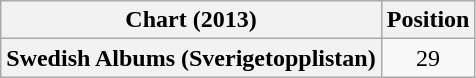<table class="wikitable plainrowheaders">
<tr>
<th scope="col">Chart (2013)</th>
<th scope="col">Position</th>
</tr>
<tr>
<th scope="row">Swedish Albums (Sverigetopplistan)</th>
<td style="text-align:center;">29</td>
</tr>
</table>
